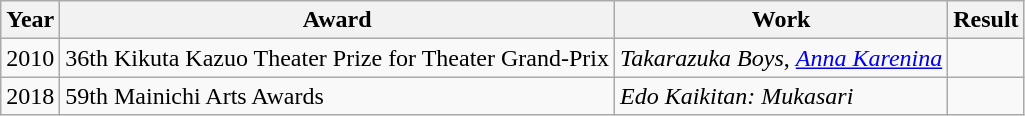<table class="wikitable sortable">
<tr>
<th>Year</th>
<th>Award</th>
<th>Work</th>
<th>Result</th>
</tr>
<tr>
<td>2010</td>
<td>36th Kikuta Kazuo Theater Prize for Theater Grand-Prix</td>
<td><em>Takarazuka Boys</em>, <em><a href='#'>Anna Karenina</a></em></td>
<td></td>
</tr>
<tr>
<td>2018</td>
<td>59th Mainichi Arts Awards</td>
<td><em>Edo Kaikitan: Mukasari</em></td>
<td></td>
</tr>
</table>
